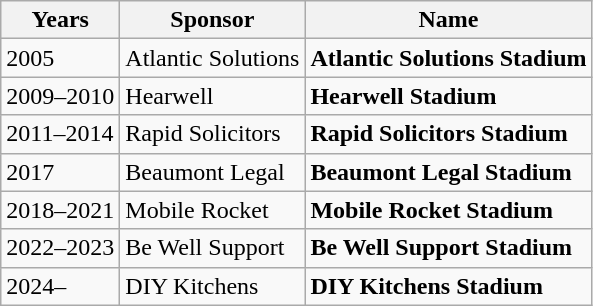<table class="wikitable">
<tr>
<th>Years</th>
<th>Sponsor</th>
<th>Name</th>
</tr>
<tr>
<td>2005</td>
<td>Atlantic Solutions</td>
<td><strong>Atlantic Solutions Stadium</strong></td>
</tr>
<tr>
<td>2009–2010</td>
<td>Hearwell</td>
<td><strong>Hearwell Stadium</strong></td>
</tr>
<tr>
<td>2011–2014</td>
<td>Rapid Solicitors</td>
<td><strong>Rapid Solicitors Stadium</strong></td>
</tr>
<tr>
<td>2017</td>
<td>Beaumont Legal</td>
<td><strong>Beaumont Legal Stadium</strong></td>
</tr>
<tr>
<td>2018–2021</td>
<td>Mobile Rocket</td>
<td><strong>Mobile Rocket Stadium</strong></td>
</tr>
<tr>
<td>2022–2023</td>
<td>Be Well Support</td>
<td><strong>Be Well Support Stadium</strong></td>
</tr>
<tr>
<td>2024–</td>
<td>DIY Kitchens</td>
<td><strong>DIY Kitchens Stadium</strong></td>
</tr>
</table>
